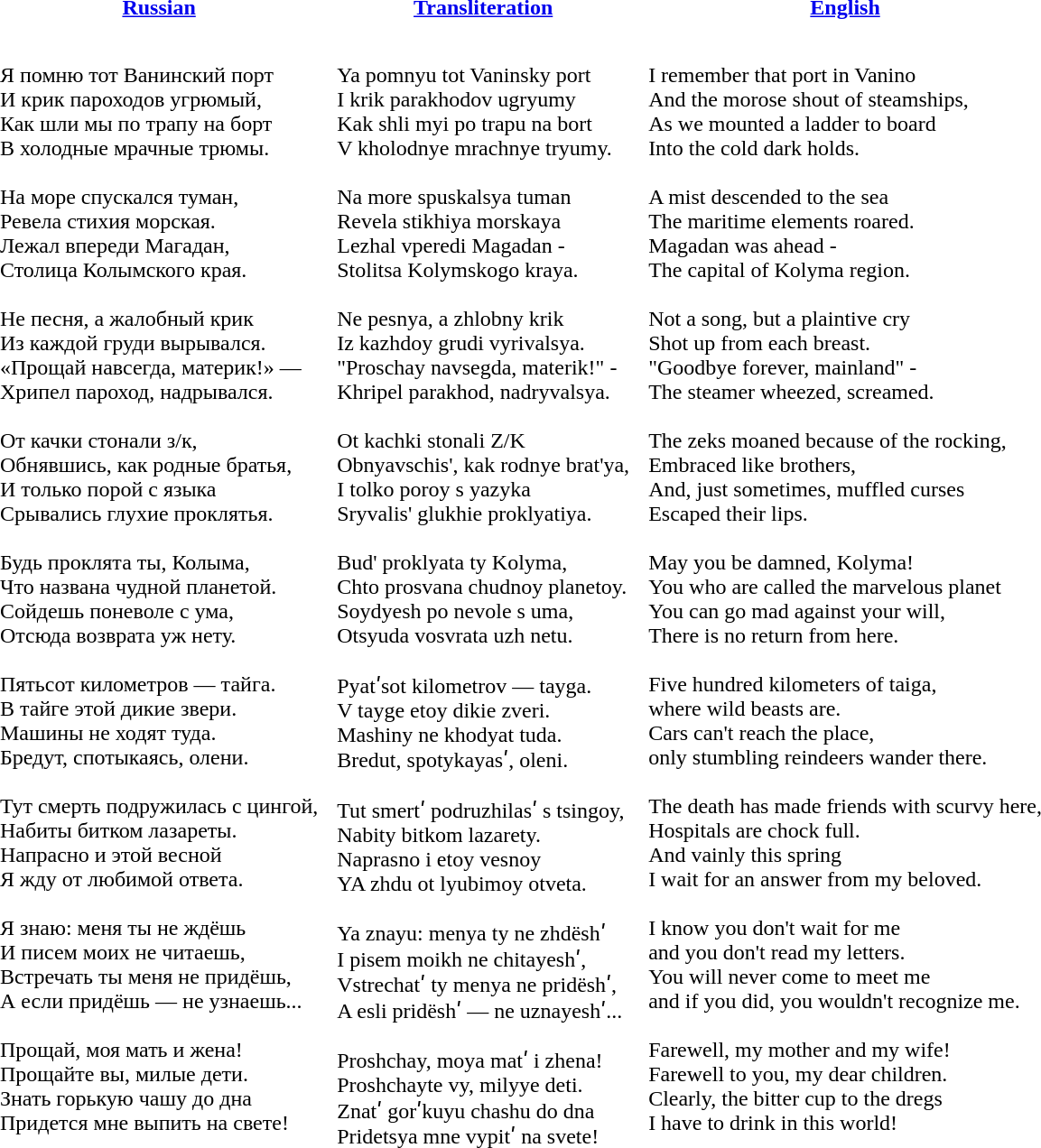<table cellpadding=6>
<tr>
<th><a href='#'>Russian</a></th>
<th><a href='#'>Transliteration</a></th>
<th><a href='#'>English</a></th>
</tr>
<tr style="vertical-align:top; white-space:nowrap;">
<td><br>Я помню тот Ванинский порт <br>
И крик пароходов угрюмый,<br>
Как шли мы по трапу на борт <br>
В холодные мрачные трюмы.<br>
<br>
На море спускался туман,<br>
Ревела стихия морская.<br>
Лежал впереди Магадан,<br>
Столица Колымского края.<br>
<br>
Не песня, а жалобный крик <br>
Из каждой груди вырывался.<br>
«Прощай навсегда, материк!» — <br>
Хрипел пароход, надрывался.<br>
<br>
От качки стонали з/к,<br>
Обнявшись, как родные братья, <br>
И только порой с языка <br>
Срывались глухие проклятья. <br>
<br>
Будь проклята ты, Колыма, <br>
Что названа чудной планетой. <br>
Сойдешь поневоле с ума, <br>
Отсюда возврата уж нету. <br>
<br>
Пятьсот километров — тайга. <br>
В тайге этой дикие звери. <br>
Машины не ходят туда. <br>
Бредут, спотыкаясь, олени. <br>
<br>
Тут смерть подружилась с цингой, <br>
Набиты битком лазареты. <br>
Напрасно и этой весной <br>
Я жду от любимой ответа. <br>
<br>
Я знаю: меня ты не ждёшь <br>
И писем моих не читаешь, <br>
Встречать ты меня не придёшь, <br>
А если придёшь — не узнаешь... <br>
<br>
Прощай, моя мать и жена! <br>
Прощайте вы, милые дети. <br>
Знать горькую чашу до дна <br>
Придется мне выпить на свете! <br></td>
<td><br>Ya pomnyu tot Vaninsky port <br>
I krik parakhodov ugryumy <br>
Kak shli myi po trapu na bort <br>
V kholodnye mrachnye tryumy. <br>
<br>
Na more spuskalsya tuman <br>
Revela stikhiya morskaya <br>
Lezhal vperedi Magadan - <br>
Stolitsa Kolymskogo kraya. <br>
<br>
Ne pesnya, a zhlobny krik <br>
Iz kazhdoy grudi vyrivalsya. <br>
"Proschay navsegda, materik!" - <br>
Khripel parakhod, nadryvalsya. <br>
<br>
Ot kachki stonali Z/K <br>
Obnyavschis', kak rodnye brat'ya, <br>
I tolko poroy s yazyka<br>
Sryvalis' glukhie proklyatiya.<br>
<br>
Bud' proklyata ty Kolyma,<br>
Chto prosvana chudnoy planetoy.<br>
Soydyesh po nevole s uma,<br>
Otsyuda vosvrata uzh netu.<br>
<br>
Pyatʹsot kilometrov — tayga.<br>
V tayge etoy dikie zveri.<br>
Mashiny ne khodyat tuda.<br>
Bredut, spotykayasʹ, oleni.<br>
<br>
Tut smertʹ podruzhilasʹ s tsingoy,<br>
Nabity bitkom lazarety.<br>
Naprasno i etoy vesnoy<br>
YA zhdu ot lyubimoy otveta.<br>
<br>
Ya znayu: menya ty ne zhdëshʹ<br>
I pisem moikh ne chitayeshʹ,<br>
Vstrechatʹ ty menya ne pridëshʹ,<br>
A esli pridëshʹ — ne uznayeshʹ...<br>
<br>
Proshchay, moya matʹ i zhena!<br>
Proshchayte vy, milyye deti.<br>
Znatʹ gorʹkuyu chashu do dna<br>
Pridetsya mne vypitʹ na svete!</td>
<td><br>I remember that port in Vanino <br>
And the morose shout of steamships, <br>
As we mounted a ladder to board <br>
Into the cold dark holds. <br>
<br>
A mist descended to the sea <br>
The maritime elements roared. <br>
Magadan was ahead - <br>
The capital of Kolyma region. <br>
<br>
Not a song, but a plaintive cry<br>
Shot up from each breast.<br>
"Goodbye forever, mainland" -<br>
The steamer wheezed, screamed.<br>
<br>
The zeks moaned because of the rocking,<br>
Embraced like brothers,<br>
And, just sometimes, muffled curses<br>
Escaped their lips.<br>
<br>
May you be damned, Kolyma!<br>
You who are called the marvelous planet<br>
You can go mad against your will,<br>
There is no return from here.<br>
<br>
Five hundred kilometers of taiga,<br>
where wild beasts are.<br>
Cars can't reach the place,<br>
only stumbling reindeers wander there.<br>
<br>
The death has made friends with scurvy here,<br>
Hospitals are chock full.<br>
And vainly this spring<br>
I wait for an answer from my beloved.<br>
<br>
I know you don't wait for me<br>
and you don't read my letters.<br>
You will never come to meet me<br>
and if you did, you wouldn't recognize me.<br>
<br>
Farewell, my mother and my wife!<br>
Farewell to you, my dear children.<br>
Clearly, the bitter cup to the dregs<br>
I have to drink in this world!<br></td>
</tr>
</table>
